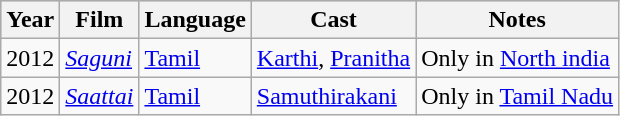<table class="wikitable">
<tr style="background:#ccc; text-align:center;">
<th>Year</th>
<th>Film</th>
<th>Language</th>
<th>Cast</th>
<th>Notes</th>
</tr>
<tr>
<td>2012</td>
<td><em><a href='#'>Saguni</a></em></td>
<td><a href='#'>Tamil</a></td>
<td><a href='#'>Karthi</a>, <a href='#'>Pranitha</a></td>
<td>Only in <a href='#'>North india</a></td>
</tr>
<tr>
<td>2012</td>
<td><em><a href='#'>Saattai</a></em></td>
<td><a href='#'>Tamil</a></td>
<td><a href='#'>Samuthirakani</a></td>
<td>Only in <a href='#'>Tamil Nadu</a></td>
</tr>
</table>
